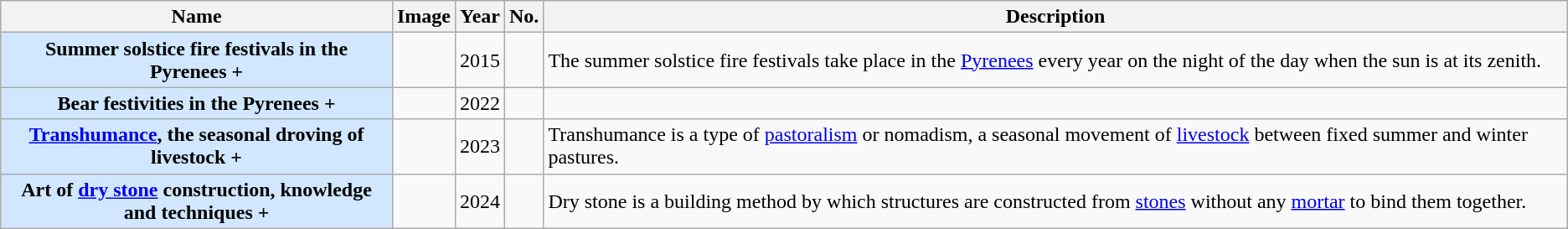<table class="wikitable sortable plainrowheaders">
<tr>
<th style="width:25%">Name</th>
<th class="unsortable">Image</th>
<th>Year</th>
<th>No.</th>
<th class="unsortable">Description</th>
</tr>
<tr>
<th scope="row" style="background:#D0E7FF;">Summer solstice fire festivals in the Pyrenees +</th>
<td></td>
<td>2015</td>
<td></td>
<td>The summer solstice fire festivals take place in the <a href='#'>Pyrenees</a> every year on the night of the day when the sun is at its zenith.</td>
</tr>
<tr>
<th scope="row" style="background:#D0E7FF;">Bear festivities in the Pyrenees +</th>
<td></td>
<td>2022</td>
<td></td>
<td></td>
</tr>
<tr>
<th scope="row" style="background:#D0E7FF;"><a href='#'>Transhumance</a>, the seasonal droving of livestock +</th>
<td></td>
<td>2023</td>
<td></td>
<td>Transhumance is a type of <a href='#'>pastoralism</a> or nomadism, a seasonal movement of <a href='#'>livestock</a> between fixed summer and winter pastures.</td>
</tr>
<tr>
<th scope="row" style="background:#D0E7FF;">Art of <a href='#'>dry stone</a> construction, knowledge and techniques +</th>
<td></td>
<td>2024</td>
<td></td>
<td>Dry stone is a building method by which structures are constructed from <a href='#'>stones</a> without any <a href='#'>mortar</a> to bind them together.</td>
</tr>
</table>
